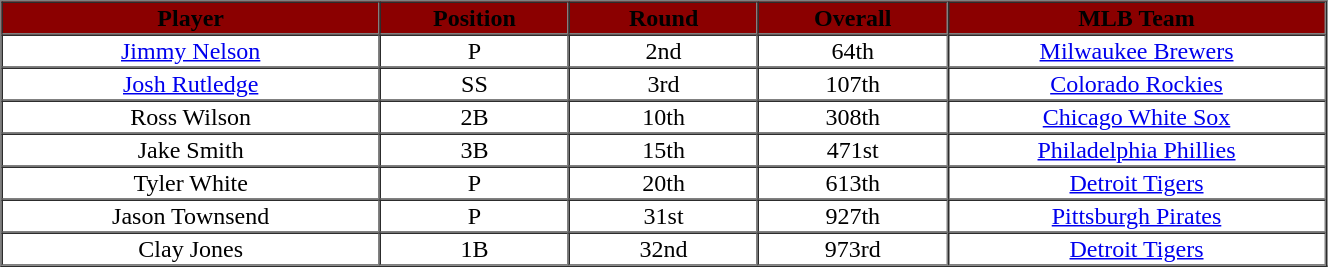<table cellpadding="1" border="1" cellspacing="0" width="70%">
<tr>
<th bgcolor="#8B0000" width="20%"><span>Player</span></th>
<th bgcolor="#8B0000" width="10%"><span>Position</span></th>
<th bgcolor="#8B0000" width="10%"><span>Round</span></th>
<th bgcolor="#8B0000" width="10%"><span>Overall</span></th>
<th bgcolor="#8B0000" width="20%"><span>MLB Team</span></th>
</tr>
<tr align="center">
<td><a href='#'>Jimmy Nelson</a></td>
<td>P</td>
<td>2nd</td>
<td>64th</td>
<td><a href='#'>Milwaukee Brewers</a></td>
</tr>
<tr align="center">
<td><a href='#'>Josh Rutledge</a></td>
<td>SS</td>
<td>3rd</td>
<td>107th</td>
<td><a href='#'>Colorado Rockies</a></td>
</tr>
<tr align="center">
<td>Ross Wilson</td>
<td>2B</td>
<td>10th</td>
<td>308th</td>
<td><a href='#'>Chicago White Sox</a></td>
</tr>
<tr align="center">
<td>Jake Smith</td>
<td>3B</td>
<td>15th</td>
<td>471st</td>
<td><a href='#'>Philadelphia Phillies</a></td>
</tr>
<tr align="center">
<td>Tyler White</td>
<td>P</td>
<td>20th</td>
<td>613th</td>
<td><a href='#'>Detroit Tigers</a></td>
</tr>
<tr align="center">
<td>Jason Townsend</td>
<td>P</td>
<td>31st</td>
<td>927th</td>
<td><a href='#'>Pittsburgh Pirates</a></td>
</tr>
<tr align="center">
<td>Clay Jones</td>
<td>1B</td>
<td>32nd</td>
<td>973rd</td>
<td><a href='#'>Detroit Tigers</a></td>
</tr>
</table>
